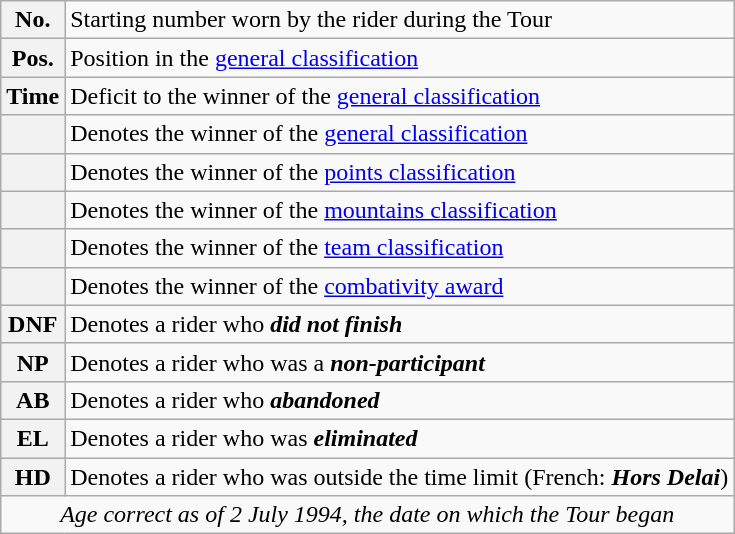<table class="wikitable">
<tr>
<th scope="row" style="text-align:center;">No.</th>
<td>Starting number worn by the rider during the Tour</td>
</tr>
<tr>
<th scope="row" style="text-align:center;">Pos.</th>
<td>Position in the <a href='#'>general classification</a></td>
</tr>
<tr>
<th scope="row" style="text-align:center;">Time</th>
<td>Deficit to the winner of the <a href='#'>general classification</a></td>
</tr>
<tr>
<th scope="row" style="text-align:center;"></th>
<td>Denotes the winner of the <a href='#'>general classification</a></td>
</tr>
<tr>
<th scope="row" style="text-align:center;"></th>
<td>Denotes the winner of the <a href='#'>points classification</a></td>
</tr>
<tr>
<th scope="row" style="text-align:center;"></th>
<td>Denotes the winner of the <a href='#'>mountains classification</a></td>
</tr>
<tr>
<th scope="row" style="text-align:center;"></th>
<td>Denotes the winner of the <a href='#'>team classification</a></td>
</tr>
<tr>
<th scope="row" style="text-align:center;"></th>
<td>Denotes the winner of the <a href='#'>combativity award</a></td>
</tr>
<tr>
<th scope="row" style="text-align:center;">DNF</th>
<td>Denotes a rider who <strong><em>did not finish</em></strong></td>
</tr>
<tr>
<th scope="row" style="text-align:center;">NP</th>
<td>Denotes a rider who was a <strong><em>non-participant</em></strong></td>
</tr>
<tr>
<th scope="row" style="text-align:center;">AB</th>
<td>Denotes a rider who <strong><em>abandoned</em></strong></td>
</tr>
<tr>
<th scope="row" style="text-align:center;">EL</th>
<td>Denotes a rider who was <strong><em>eliminated</em></strong></td>
</tr>
<tr>
<th scope="row" style="text-align:center;">HD</th>
<td>Denotes a rider who was outside the time limit (French: <strong><em>Hors Delai</em></strong>)</td>
</tr>
<tr>
<td style="text-align:center;" colspan="2"><em>Age correct as of 2 July 1994, the date on which the Tour began</em></td>
</tr>
</table>
